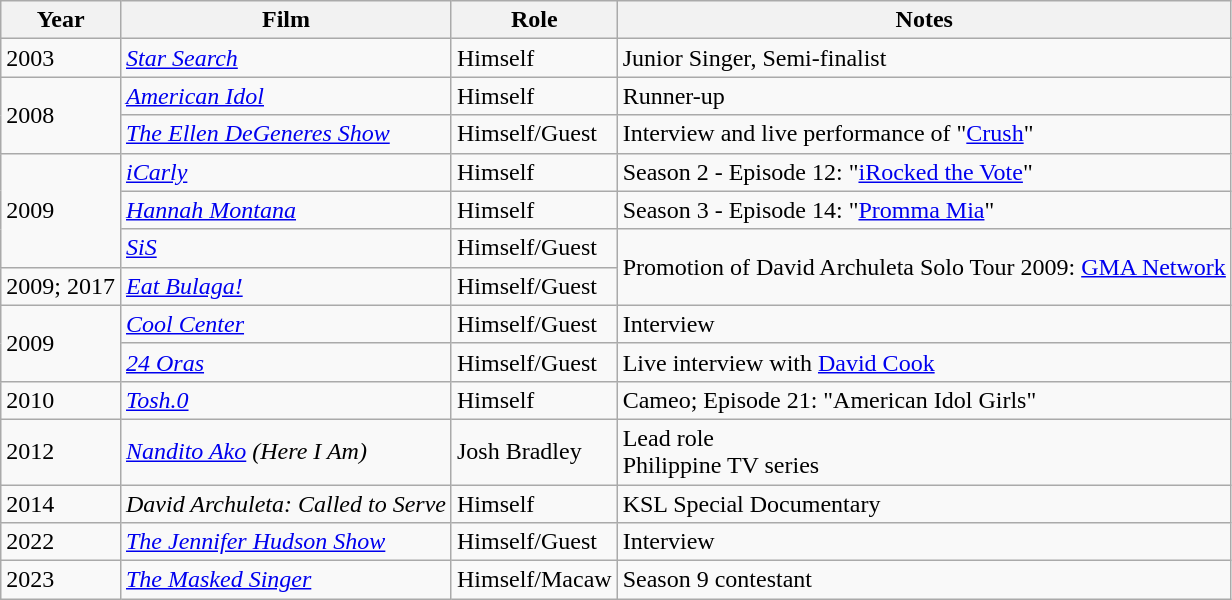<table class="wikitable">
<tr>
<th>Year</th>
<th>Film</th>
<th>Role</th>
<th>Notes</th>
</tr>
<tr>
<td rowspan=1>2003</td>
<td><em><a href='#'>Star Search</a></em></td>
<td>Himself</td>
<td>Junior Singer, Semi-finalist</td>
</tr>
<tr>
<td rowspan=2>2008</td>
<td><em><a href='#'>American Idol</a></em></td>
<td>Himself</td>
<td>Runner-up</td>
</tr>
<tr>
<td><em><a href='#'>The Ellen DeGeneres Show</a></em></td>
<td>Himself/Guest</td>
<td>Interview and live performance of "<a href='#'>Crush</a>"</td>
</tr>
<tr>
<td rowspan=3>2009</td>
<td><em><a href='#'>iCarly</a></em></td>
<td>Himself</td>
<td>Season 2 - Episode 12: "<a href='#'>iRocked the Vote</a>"</td>
</tr>
<tr>
<td><em><a href='#'>Hannah Montana</a></em></td>
<td>Himself</td>
<td>Season 3 - Episode 14: "<a href='#'>Promma Mia</a>"</td>
</tr>
<tr>
<td><em><a href='#'>SiS</a></em></td>
<td>Himself/Guest</td>
<td rowspan="2">Promotion of David Archuleta Solo Tour 2009: <a href='#'>GMA Network</a></td>
</tr>
<tr>
<td rowspan=1>2009; 2017</td>
<td><em><a href='#'>Eat Bulaga!</a></em></td>
<td>Himself/Guest</td>
</tr>
<tr>
<td rowspan=2>2009</td>
<td><em><a href='#'>Cool Center</a></em></td>
<td>Himself/Guest</td>
<td>Interview</td>
</tr>
<tr>
<td><em><a href='#'>24 Oras</a></em></td>
<td>Himself/Guest</td>
<td>Live interview with <a href='#'>David Cook</a></td>
</tr>
<tr>
<td>2010</td>
<td><em><a href='#'>Tosh.0</a></em></td>
<td>Himself</td>
<td>Cameo; Episode 21: "American Idol Girls"</td>
</tr>
<tr>
<td>2012</td>
<td><em><a href='#'>Nandito Ako</a></em> <em>(Here I Am)</em></td>
<td>Josh Bradley</td>
<td>Lead role<br>Philippine TV series</td>
</tr>
<tr>
<td>2014</td>
<td><em>David Archuleta: Called to Serve</em></td>
<td>Himself</td>
<td>KSL Special Documentary</td>
</tr>
<tr>
<td>2022</td>
<td><em><a href='#'>The Jennifer Hudson Show</a></em></td>
<td>Himself/Guest</td>
<td>Interview</td>
</tr>
<tr>
<td>2023</td>
<td><em><a href='#'>The Masked Singer</a></em></td>
<td>Himself/Macaw</td>
<td>Season 9 contestant</td>
</tr>
</table>
